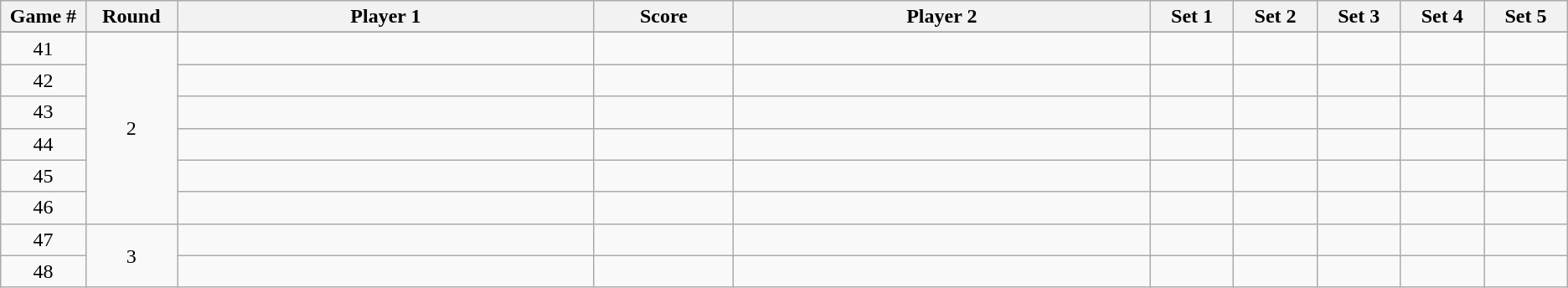<table class="wikitable">
<tr>
<th width="2%">Game #</th>
<th width="2%">Round</th>
<th width="15%">Player 1</th>
<th width="5%">Score</th>
<th width="15%">Player 2</th>
<th width="3%">Set 1</th>
<th width="3%">Set 2</th>
<th width="3%">Set 3</th>
<th width="3%">Set 4</th>
<th width="3%">Set 5</th>
</tr>
<tr style=text-align:center;>
</tr>
<tr style=text-align:center;>
<td>41</td>
<td rowspan=6>2</td>
<td></td>
<td></td>
<td></td>
<td></td>
<td></td>
<td></td>
<td></td>
<td></td>
</tr>
<tr style=text-align:center;>
<td>42</td>
<td></td>
<td></td>
<td></td>
<td></td>
<td></td>
<td></td>
<td></td>
<td></td>
</tr>
<tr style=text-align:center;>
<td>43</td>
<td></td>
<td></td>
<td></td>
<td></td>
<td></td>
<td></td>
<td></td>
<td></td>
</tr>
<tr style=text-align:center;>
<td>44</td>
<td></td>
<td></td>
<td></td>
<td></td>
<td></td>
<td></td>
<td></td>
<td></td>
</tr>
<tr style=text-align:center;>
<td>45</td>
<td></td>
<td></td>
<td></td>
<td></td>
<td></td>
<td></td>
<td></td>
<td></td>
</tr>
<tr style=text-align:center;>
<td>46</td>
<td></td>
<td></td>
<td></td>
<td></td>
<td></td>
<td></td>
<td></td>
<td></td>
</tr>
<tr style=text-align:center;>
<td>47</td>
<td rowspan=2>3</td>
<td></td>
<td></td>
<td></td>
<td></td>
<td></td>
<td></td>
<td></td>
<td></td>
</tr>
<tr style=text-align:center;>
<td>48</td>
<td></td>
<td></td>
<td></td>
<td></td>
<td></td>
<td></td>
<td></td>
<td></td>
</tr>
</table>
